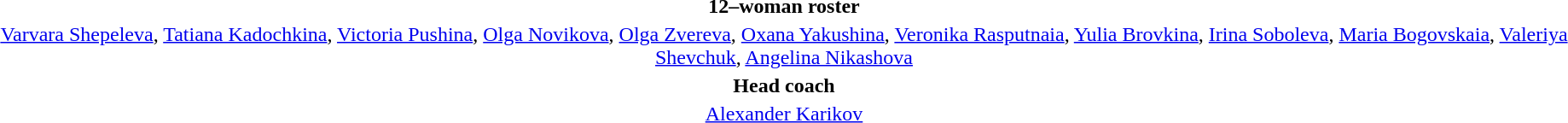<table style="text-align: center; margin-top: 2em; margin-left: auto; margin-right: auto">
<tr>
<td><strong>12–woman roster</strong></td>
</tr>
<tr>
<td><a href='#'>Varvara Shepeleva</a>, <a href='#'>Tatiana Kadochkina</a>, <a href='#'>Victoria Pushina</a>, <a href='#'>Olga Novikova</a>, <a href='#'>Olga Zvereva</a>, <a href='#'>Oxana Yakushina</a>, <a href='#'>Veronika Rasputnaia</a>, <a href='#'>Yulia Brovkina</a>, <a href='#'>Irina Soboleva</a>, <a href='#'>Maria Bogovskaia</a>, <a href='#'>Valeriya Shevchuk</a>, <a href='#'>Angelina Nikashova</a></td>
</tr>
<tr>
<td><strong>Head coach</strong></td>
</tr>
<tr>
<td><a href='#'>Alexander Karikov</a></td>
</tr>
</table>
